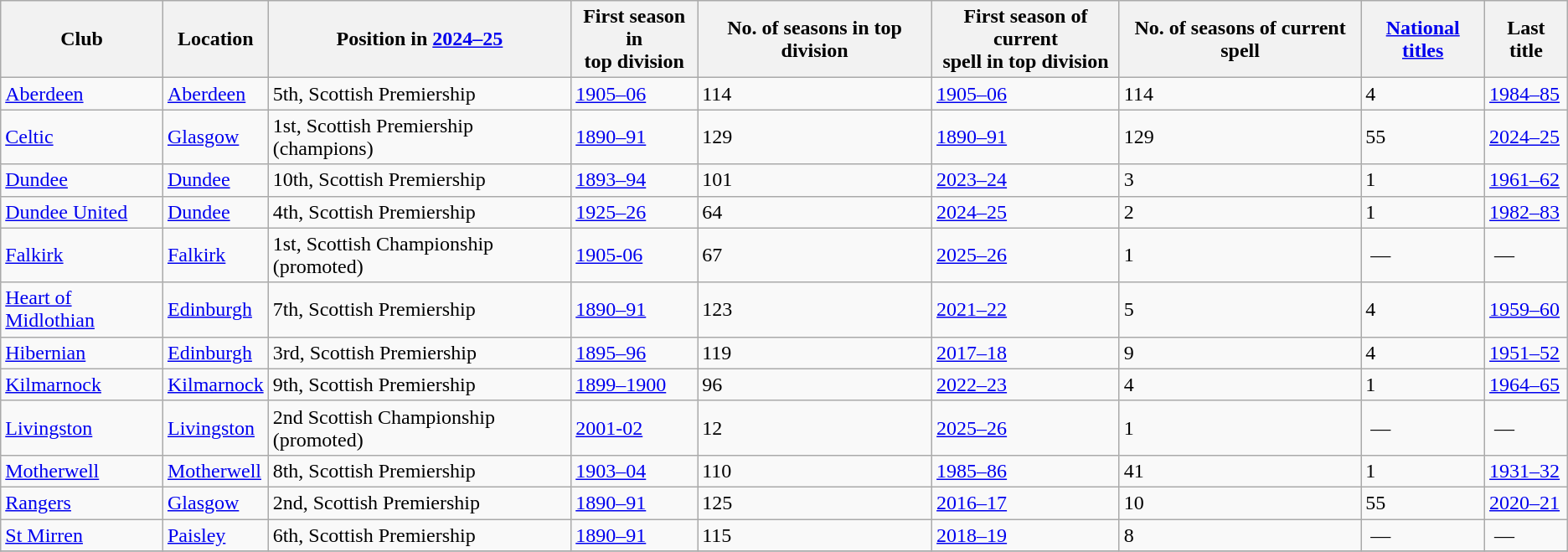<table class="wikitable sortable" style="text-align: left">
<tr>
<th>Club</th>
<th>Location</th>
<th>Position in <a href='#'>2024–25</a></th>
<th>First season in<br>top division</th>
<th>No. of seasons in top division</th>
<th>First season of current<br>spell in top division</th>
<th>No. of seasons of current spell</th>
<th><a href='#'>National titles</a></th>
<th>Last title</th>
</tr>
<tr>
<td><a href='#'>Aberdeen</a></td>
<td><a href='#'>Aberdeen</a></td>
<td>5th, Scottish Premiership</td>
<td><a href='#'>1905–06</a></td>
<td>114</td>
<td><a href='#'>1905–06</a></td>
<td>114</td>
<td>4</td>
<td><a href='#'>1984–85</a></td>
</tr>
<tr>
<td><a href='#'>Celtic</a></td>
<td><a href='#'>Glasgow</a> </td>
<td>1st, Scottish Premiership (champions)</td>
<td><a href='#'>1890–91</a></td>
<td>129</td>
<td><a href='#'>1890–91</a></td>
<td>129</td>
<td>55</td>
<td><a href='#'>2024–25</a></td>
</tr>
<tr>
<td><a href='#'>Dundee</a></td>
<td><a href='#'>Dundee</a></td>
<td>10th, Scottish Premiership</td>
<td><a href='#'>1893–94</a></td>
<td>101</td>
<td><a href='#'>2023–24</a></td>
<td>3</td>
<td>1</td>
<td><a href='#'>1961–62</a></td>
</tr>
<tr>
<td><a href='#'>Dundee United</a></td>
<td><a href='#'>Dundee</a></td>
<td>4th, Scottish Premiership</td>
<td><a href='#'>1925–26</a></td>
<td>64</td>
<td><a href='#'>2024–25</a></td>
<td>2</td>
<td>1</td>
<td><a href='#'>1982–83</a></td>
</tr>
<tr>
<td><a href='#'>Falkirk</a></td>
<td><a href='#'>Falkirk</a></td>
<td>1st, Scottish Championship (promoted)</td>
<td><a href='#'>1905-06</a></td>
<td>67</td>
<td><a href='#'>2025–26</a></td>
<td>1</td>
<td> —</td>
<td> —</td>
</tr>
<tr>
<td><a href='#'>Heart of Midlothian</a></td>
<td><a href='#'>Edinburgh</a> </td>
<td>7th, Scottish Premiership</td>
<td><a href='#'>1890–91</a></td>
<td>123</td>
<td><a href='#'>2021–22</a></td>
<td>5</td>
<td>4</td>
<td><a href='#'>1959–60</a></td>
</tr>
<tr>
<td><a href='#'>Hibernian</a></td>
<td><a href='#'>Edinburgh</a> </td>
<td>3rd, Scottish Premiership</td>
<td><a href='#'>1895–96</a></td>
<td>119</td>
<td><a href='#'>2017–18</a></td>
<td>9</td>
<td>4</td>
<td><a href='#'>1951–52</a></td>
</tr>
<tr>
<td><a href='#'>Kilmarnock</a></td>
<td><a href='#'>Kilmarnock</a></td>
<td>9th, Scottish Premiership</td>
<td><a href='#'>1899–1900</a></td>
<td>96</td>
<td><a href='#'>2022–23</a></td>
<td>4</td>
<td>1</td>
<td><a href='#'>1964–65</a></td>
</tr>
<tr>
<td><a href='#'>Livingston</a></td>
<td><a href='#'>Livingston</a></td>
<td> 2nd Scottish Championship (promoted)</td>
<td><a href='#'>2001-02</a></td>
<td>12</td>
<td><a href='#'>2025–26</a></td>
<td>1</td>
<td> —</td>
<td> —</td>
</tr>
<tr>
<td><a href='#'>Motherwell</a></td>
<td><a href='#'>Motherwell</a></td>
<td>8th, Scottish Premiership</td>
<td><a href='#'>1903–04</a></td>
<td>110</td>
<td><a href='#'>1985–86</a></td>
<td>41</td>
<td>1</td>
<td><a href='#'>1931–32</a></td>
</tr>
<tr>
<td><a href='#'>Rangers</a></td>
<td><a href='#'>Glasgow</a> </td>
<td>2nd, Scottish Premiership</td>
<td><a href='#'>1890–91</a></td>
<td>125</td>
<td><a href='#'>2016–17</a></td>
<td>10</td>
<td>55</td>
<td><a href='#'>2020–21</a></td>
</tr>
<tr>
<td><a href='#'>St Mirren</a></td>
<td><a href='#'>Paisley</a></td>
<td>6th, Scottish Premiership</td>
<td><a href='#'>1890–91</a></td>
<td>115</td>
<td><a href='#'>2018–19</a></td>
<td>8</td>
<td> —</td>
<td> —</td>
</tr>
<tr>
</tr>
</table>
